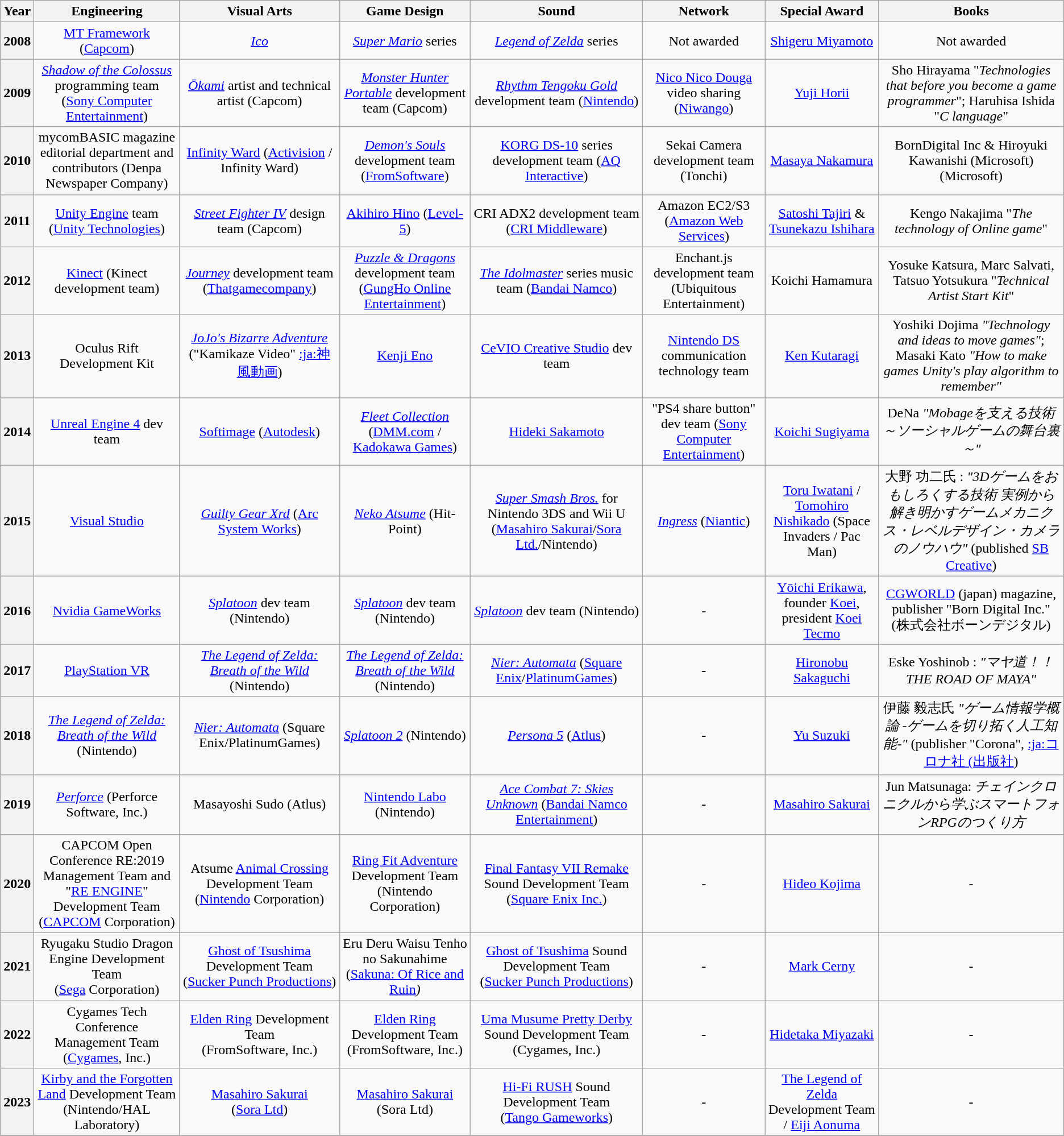<table class="wikitable sortable" style="text-align:center;" width="auto">
<tr>
<th>Year</th>
<th>Engineering</th>
<th>Visual Arts</th>
<th>Game Design</th>
<th>Sound</th>
<th>Network</th>
<th>Special Award</th>
<th>Books</th>
</tr>
<tr>
<th>2008<br></th>
<td><a href='#'>MT Framework</a> (<a href='#'>Capcom</a>)</td>
<td><em><a href='#'>Ico</a></em></td>
<td><em><a href='#'>Super Mario</a></em> series</td>
<td><em><a href='#'>Legend of Zelda</a></em> series</td>
<td>Not awarded</td>
<td><a href='#'>Shigeru Miyamoto</a></td>
<td>Not awarded</td>
</tr>
<tr>
<th>2009</th>
<td><em><a href='#'>Shadow of the Colossus</a></em> programming team (<a href='#'>Sony Computer Entertainment</a>)</td>
<td><em><a href='#'>Ōkami</a></em> artist and technical artist (Capcom)</td>
<td><em><a href='#'>Monster Hunter Portable</a></em> development team (Capcom)</td>
<td><em><a href='#'>Rhythm Tengoku Gold</a></em> development team (<a href='#'>Nintendo</a>)</td>
<td><a href='#'>Nico Nico Douga</a> video sharing (<a href='#'>Niwango</a>)</td>
<td><a href='#'>Yuji Horii</a></td>
<td>Sho Hirayama "<em>Technologies that before you become a game programmer</em>"; Haruhisa Ishida "<em>C language</em>"</td>
</tr>
<tr>
<th>2010</th>
<td>mycomBASIC magazine editorial department and contributors (Denpa Newspaper Company)</td>
<td><a href='#'>Infinity Ward</a> (<a href='#'>Activision</a> / Infinity Ward)</td>
<td><em><a href='#'>Demon's Souls</a></em> development team (<a href='#'>FromSoftware</a>)</td>
<td><a href='#'>KORG DS-10</a> series development team (<a href='#'>AQ Interactive</a>)</td>
<td>Sekai Camera development team (Tonchi)</td>
<td><a href='#'>Masaya Nakamura</a></td>
<td>BornDigital Inc & Hiroyuki Kawanishi (Microsoft) (Microsoft)</td>
</tr>
<tr>
<th>2011</th>
<td><a href='#'>Unity Engine</a> team  (<a href='#'>Unity Technologies</a>)</td>
<td><em><a href='#'>Street Fighter IV</a></em> design team (Capcom)</td>
<td><a href='#'>Akihiro Hino</a> (<a href='#'>Level-5</a>)</td>
<td>CRI ADX2 development team (<a href='#'>CRI Middleware</a>)</td>
<td>Amazon EC2/S3 (<a href='#'>Amazon Web Services</a>)</td>
<td><a href='#'>Satoshi Tajiri</a> & <a href='#'>Tsunekazu Ishihara</a></td>
<td>Kengo Nakajima "<em>The technology of Online game</em>"</td>
</tr>
<tr>
<th>2012</th>
<td><a href='#'>Kinect</a> (Kinect development team)</td>
<td><em><a href='#'>Journey</a></em> development team (<a href='#'>Thatgamecompany</a>)</td>
<td><em><a href='#'>Puzzle & Dragons</a></em> development team (<a href='#'>GungHo Online Entertainment</a>)</td>
<td><em><a href='#'>The Idolmaster</a></em> series music team (<a href='#'>Bandai Namco</a>)</td>
<td>Enchant.js development team (Ubiquitous Entertainment)</td>
<td>Koichi Hamamura</td>
<td>Yosuke Katsura, Marc Salvati, Tatsuo Yotsukura "<em>Technical Artist Start Kit</em>"</td>
</tr>
<tr>
<th>2013<br></th>
<td>Oculus Rift Development Kit</td>
<td><em><a href='#'>JoJo's Bizarre Adventure</a></em> ("Kamikaze Video" <a href='#'>:ja:神風動画</a>)</td>
<td><a href='#'>Kenji Eno</a></td>
<td><a href='#'>CeVIO Creative Studio</a> dev team</td>
<td><a href='#'>Nintendo DS</a> communication technology team</td>
<td><a href='#'>Ken Kutaragi</a></td>
<td>Yoshiki Dojima <em>"Technology and ideas to move games"</em>; Masaki Kato <em>"How to make games Unity's play algorithm to remember"</em></td>
</tr>
<tr>
<th>2014<br></th>
<td><a href='#'>Unreal Engine 4</a> dev team</td>
<td><a href='#'>Softimage</a> (<a href='#'>Autodesk</a>)</td>
<td><em><a href='#'>Fleet Collection</a></em> (<a href='#'>DMM.com</a> / <a href='#'>Kadokawa Games</a>)</td>
<td><a href='#'>Hideki Sakamoto</a></td>
<td>"PS4 share button" dev team (<a href='#'>Sony Computer Entertainment</a>)</td>
<td><a href='#'>Koichi Sugiyama</a></td>
<td>DeNa <em>"Mobageを支える技術 ～ソーシャルゲームの舞台裏～"</em></td>
</tr>
<tr>
<th>2015<br></th>
<td><a href='#'>Visual Studio</a></td>
<td><em><a href='#'>Guilty Gear Xrd</a></em> (<a href='#'>Arc System Works</a>)</td>
<td><em><a href='#'>Neko Atsume</a></em> (Hit-Point)</td>
<td><em><a href='#'>Super Smash Bros.</a></em> for Nintendo 3DS and Wii U (<a href='#'>Masahiro Sakurai</a>/<a href='#'>Sora Ltd.</a>/Nintendo)</td>
<td><em><a href='#'>Ingress</a></em> (<a href='#'>Niantic</a>)</td>
<td><a href='#'>Toru Iwatani</a> / <a href='#'>Tomohiro Nishikado</a> (Space Invaders / Pac Man)</td>
<td>大野 功二氏 : <em>"3Dゲームをおもしろくする技術 実例から解き明かすゲームメカニクス・レベルデザイン・カメラのノウハウ"</em> (published <a href='#'>SB Creative</a>)</td>
</tr>
<tr>
<th>2016<br></th>
<td><a href='#'>Nvidia GameWorks</a></td>
<td><em><a href='#'>Splatoon</a></em> dev team (Nintendo)</td>
<td><em><a href='#'>Splatoon</a></em> dev team (Nintendo)</td>
<td><em><a href='#'>Splatoon</a></em> dev team (Nintendo)</td>
<td>-</td>
<td><a href='#'>Yōichi Erikawa</a>, founder <a href='#'>Koei</a>, president <a href='#'>Koei Tecmo</a></td>
<td><a href='#'>CGWORLD</a> (japan) magazine, publisher "Born Digital Inc." (株式会社ボーンデジタル)</td>
</tr>
<tr>
<th>2017<br></th>
<td><a href='#'>PlayStation VR</a></td>
<td><em><a href='#'>The Legend of Zelda: Breath of the Wild</a></em> (Nintendo)</td>
<td><em><a href='#'>The Legend of Zelda: Breath of the Wild</a></em> (Nintendo)</td>
<td><em><a href='#'>Nier: Automata</a></em> (<a href='#'>Square Enix</a>/<a href='#'>PlatinumGames</a>)</td>
<td>-</td>
<td><a href='#'>Hironobu Sakaguchi</a></td>
<td>Eske Yoshinob : <em>"マヤ道！！THE ROAD OF MAYA"</em></td>
</tr>
<tr>
<th>2018<br></th>
<td><em><a href='#'>The Legend of Zelda: Breath of the Wild</a></em> (Nintendo)</td>
<td><em><a href='#'>Nier: Automata</a></em> (Square Enix/PlatinumGames)</td>
<td><em><a href='#'>Splatoon 2</a></em> (Nintendo)</td>
<td><em><a href='#'>Persona 5</a></em> (<a href='#'>Atlus</a>)</td>
<td>-</td>
<td><a href='#'>Yu Suzuki</a></td>
<td>伊藤 毅志氏 <em>"ゲーム情報学概論 -ゲームを切り拓く人工知能-"</em> (publisher "Corona", <a href='#'>:ja:コロナ社 (出版社</a>)</td>
</tr>
<tr>
<th>2019<br></th>
<td><em><a href='#'>Perforce</a></em> (Perforce Software, Inc.)</td>
<td>Masayoshi Sudo (Atlus)</td>
<td><a href='#'>Nintendo Labo</a> (Nintendo)</td>
<td><em><a href='#'>Ace Combat 7: Skies Unknown</a></em> (<a href='#'>Bandai Namco Entertainment</a>)</td>
<td>-</td>
<td><a href='#'>Masahiro Sakurai</a></td>
<td>Jun Matsunaga: <em>チェインクロニクルから学ぶスマートフォンRPGのつくり方</em></td>
</tr>
<tr>
<th>2020<br></th>
<td>CAPCOM Open Conference RE:2019<br>Management Team and "<a href='#'>RE ENGINE</a>" Development Team 
(<a href='#'>CAPCOM</a> Corporation)</td>
<td>Atsume <a href='#'>Animal Crossing</a> Development Team (<a href='#'>Nintendo</a> Corporation)</td>
<td><a href='#'>Ring Fit Adventure</a> Development Team (Nintendo Corporation)</td>
<td><a href='#'>Final Fantasy VII Remake</a> Sound Development Team (<a href='#'>Square Enix Inc.</a>)</td>
<td>-</td>
<td><a href='#'>Hideo Kojima</a></td>
<td>-</td>
</tr>
<tr>
<th>2021<br></th>
<td>Ryugaku Studio Dragon Engine Development Team<br>(<a href='#'>Sega</a> Corporation)</td>
<td><a href='#'>Ghost of Tsushima</a> Development Team<br>(<a href='#'>Sucker Punch Productions</a>)</td>
<td>Eru Deru Waisu Tenho no Sakunahime (<a href='#'>Sakuna: Of Rice and Ruin</a><em>)</em></td>
<td><a href='#'>Ghost of Tsushima</a> Sound Development Team<br>(<a href='#'>Sucker Punch Productions</a>)</td>
<td>-</td>
<td><a href='#'>Mark Cerny</a></td>
<td>-</td>
</tr>
<tr>
<th>2022<br></th>
<td>Cygames Tech Conference<br>Management Team 
(<a href='#'>Cygames</a>, Inc.)</td>
<td><a href='#'>Elden Ring</a> Development Team<br>(FromSoftware, Inc.)</td>
<td><a href='#'>Elden Ring</a> Development Team<br>(FromSoftware, Inc.)</td>
<td><a href='#'>Uma Musume Pretty Derby</a> Sound Development Team<br>(Cygames, Inc.)</td>
<td>-</td>
<td><a href='#'>Hidetaka Miyazaki</a></td>
<td>-</td>
</tr>
<tr>
<th>2023<br></th>
<td><a href='#'>Kirby and the Forgotten Land</a> Development Team<br>(Nintendo/HAL Laboratory)</td>
<td><a href='#'>Masahiro Sakurai</a><br>(<a href='#'>Sora Ltd</a>)</td>
<td><a href='#'>Masahiro Sakurai</a><br>(Sora Ltd)</td>
<td><a href='#'>Hi-Fi RUSH</a> Sound Development Team<br>(<a href='#'>Tango Gameworks</a>)</td>
<td>-</td>
<td><a href='#'>The Legend of Zelda</a> Development Team / <a href='#'>Eiji Aonuma</a></td>
<td>-</td>
</tr>
<tr>
</tr>
</table>
